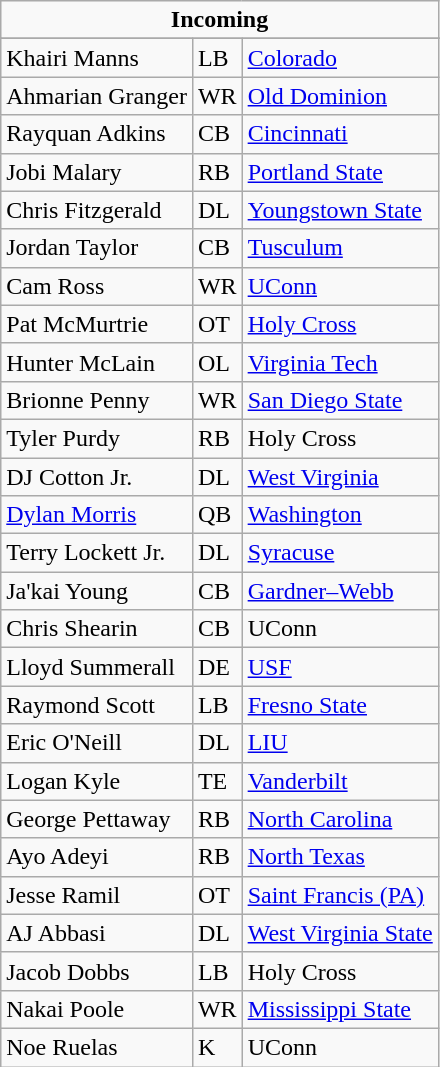<table class="wikitable">
<tr>
<td align="center" Colspan="3"><strong>Incoming</strong><br></td>
</tr>
<tr>
</tr>
<tr>
<td>Khairi Manns</td>
<td>LB</td>
<td><a href='#'>Colorado</a></td>
</tr>
<tr>
<td>Ahmarian Granger</td>
<td>WR</td>
<td><a href='#'>Old Dominion</a></td>
</tr>
<tr>
<td>Rayquan Adkins</td>
<td>CB</td>
<td><a href='#'>Cincinnati</a></td>
</tr>
<tr>
<td>Jobi Malary</td>
<td>RB</td>
<td><a href='#'>Portland State</a></td>
</tr>
<tr>
<td>Chris Fitzgerald</td>
<td>DL</td>
<td><a href='#'>Youngstown State</a></td>
</tr>
<tr>
<td>Jordan Taylor</td>
<td>CB</td>
<td><a href='#'>Tusculum</a></td>
</tr>
<tr>
<td>Cam Ross</td>
<td>WR</td>
<td><a href='#'>UConn</a></td>
</tr>
<tr>
<td>Pat McMurtrie</td>
<td>OT</td>
<td><a href='#'>Holy Cross</a></td>
</tr>
<tr>
<td>Hunter McLain</td>
<td>OL</td>
<td><a href='#'>Virginia Tech</a></td>
</tr>
<tr>
<td>Brionne Penny</td>
<td>WR</td>
<td><a href='#'>San Diego State</a></td>
</tr>
<tr>
<td>Tyler Purdy</td>
<td>RB</td>
<td>Holy Cross</td>
</tr>
<tr>
<td>DJ Cotton Jr.</td>
<td>DL</td>
<td><a href='#'>West Virginia</a></td>
</tr>
<tr>
<td><a href='#'>Dylan Morris</a></td>
<td>QB</td>
<td><a href='#'>Washington</a></td>
</tr>
<tr>
<td>Terry Lockett Jr.</td>
<td>DL</td>
<td><a href='#'>Syracuse</a></td>
</tr>
<tr>
<td>Ja'kai Young</td>
<td>CB</td>
<td><a href='#'>Gardner–Webb</a></td>
</tr>
<tr>
<td>Chris Shearin</td>
<td>CB</td>
<td>UConn</td>
</tr>
<tr>
<td>Lloyd Summerall</td>
<td>DE</td>
<td><a href='#'>USF</a></td>
</tr>
<tr>
<td>Raymond Scott</td>
<td>LB</td>
<td><a href='#'>Fresno State</a></td>
</tr>
<tr>
<td>Eric O'Neill</td>
<td>DL</td>
<td><a href='#'>LIU</a></td>
</tr>
<tr>
<td>Logan Kyle</td>
<td>TE</td>
<td><a href='#'>Vanderbilt</a></td>
</tr>
<tr>
<td>George Pettaway</td>
<td>RB</td>
<td><a href='#'>North Carolina</a></td>
</tr>
<tr>
<td>Ayo Adeyi</td>
<td>RB</td>
<td><a href='#'>North Texas</a></td>
</tr>
<tr>
<td>Jesse Ramil</td>
<td>OT</td>
<td><a href='#'>Saint Francis (PA)</a></td>
</tr>
<tr>
<td>AJ Abbasi</td>
<td>DL</td>
<td><a href='#'>West Virginia State</a></td>
</tr>
<tr>
<td>Jacob Dobbs</td>
<td>LB</td>
<td>Holy Cross</td>
</tr>
<tr>
<td>Nakai Poole</td>
<td>WR</td>
<td><a href='#'>Mississippi State</a></td>
</tr>
<tr>
<td>Noe Ruelas</td>
<td>K</td>
<td>UConn</td>
</tr>
</table>
